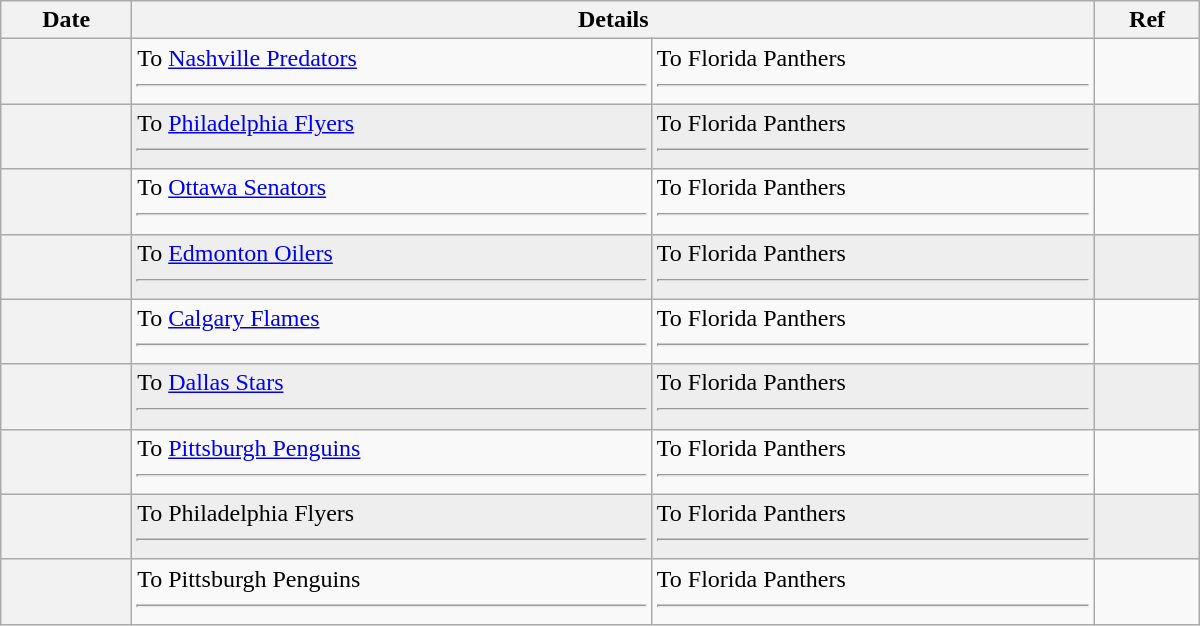<table class="wikitable plainrowheaders" style="width: 50em;">
<tr>
<th scope="col">Date</th>
<th scope="col" colspan="2">Details</th>
<th scope="col">Ref</th>
</tr>
<tr>
<th scope="row"></th>
<td valign="top">To <a href='#'>Nashville Predators</a> <hr></td>
<td valign="top">To Florida Panthers <hr></td>
<td></td>
</tr>
<tr bgcolor="#eeeeee">
<th scope="row"></th>
<td valign="top">To <a href='#'>Philadelphia Flyers</a> <hr></td>
<td valign="top">To Florida Panthers <hr></td>
<td></td>
</tr>
<tr>
<th scope="row"></th>
<td valign="top">To <a href='#'>Ottawa Senators</a> <hr></td>
<td valign="top">To Florida Panthers <hr></td>
<td></td>
</tr>
<tr bgcolor="#eeeeee">
<th scope="row"></th>
<td valign="top">To <a href='#'>Edmonton Oilers</a> <hr></td>
<td valign="top">To Florida Panthers <hr></td>
<td></td>
</tr>
<tr>
<th scope="row"></th>
<td valign="top">To <a href='#'>Calgary Flames</a> <hr></td>
<td valign="top">To Florida Panthers <hr></td>
<td></td>
</tr>
<tr bgcolor="#eeeeee">
<th scope="row"></th>
<td valign="top">To <a href='#'>Dallas Stars</a> <hr></td>
<td valign="top">To Florida Panthers <hr></td>
<td></td>
</tr>
<tr>
<th scope="row"></th>
<td valign="top">To <a href='#'>Pittsburgh Penguins</a> <hr></td>
<td valign="top">To Florida Panthers <hr></td>
<td></td>
</tr>
<tr bgcolor="#eeeeee">
<th scope="row"></th>
<td valign="top">To Philadelphia Flyers <hr></td>
<td valign="top">To Florida Panthers <hr></td>
<td></td>
</tr>
<tr>
<th scope="row"></th>
<td valign="top">To Pittsburgh Penguins <hr></td>
<td valign="top">To Florida Panthers <hr></td>
<td></td>
</tr>
</table>
